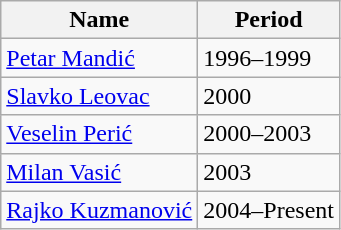<table class="wikitable">
<tr>
<th>Name</th>
<th>Period</th>
</tr>
<tr>
<td><a href='#'>Petar Mandić</a></td>
<td>1996–1999</td>
</tr>
<tr>
<td><a href='#'>Slavko Leovac</a></td>
<td>2000</td>
</tr>
<tr>
<td><a href='#'>Veselin Perić</a></td>
<td>2000–2003</td>
</tr>
<tr>
<td><a href='#'>Milan Vasić</a></td>
<td>2003</td>
</tr>
<tr>
<td><a href='#'>Rajko Kuzmanović</a></td>
<td>2004–Present</td>
</tr>
</table>
